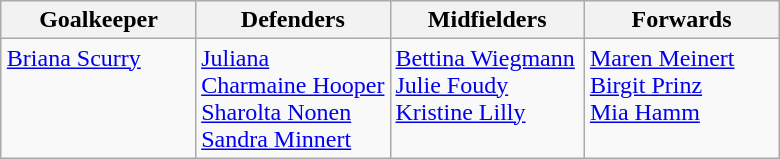<table class="wikitable" style="margin:0 auto">
<tr>
<th style="width:25%;">Goalkeeper</th>
<th style="width:25%;">Defenders</th>
<th style="width:25%;">Midfielders</th>
<th style="width:25%;">Forwards</th>
</tr>
<tr style="vertical-align:top;">
<td> <a href='#'>Briana Scurry</a></td>
<td> <a href='#'>Juliana</a><br> <a href='#'>Charmaine Hooper</a><br> <a href='#'>Sharolta Nonen</a><br> <a href='#'>Sandra Minnert</a></td>
<td> <a href='#'>Bettina Wiegmann</a><br> <a href='#'>Julie Foudy</a><br> <a href='#'>Kristine Lilly</a></td>
<td> <a href='#'>Maren Meinert</a><br> <a href='#'>Birgit Prinz</a><br> <a href='#'>Mia Hamm</a></td>
</tr>
</table>
